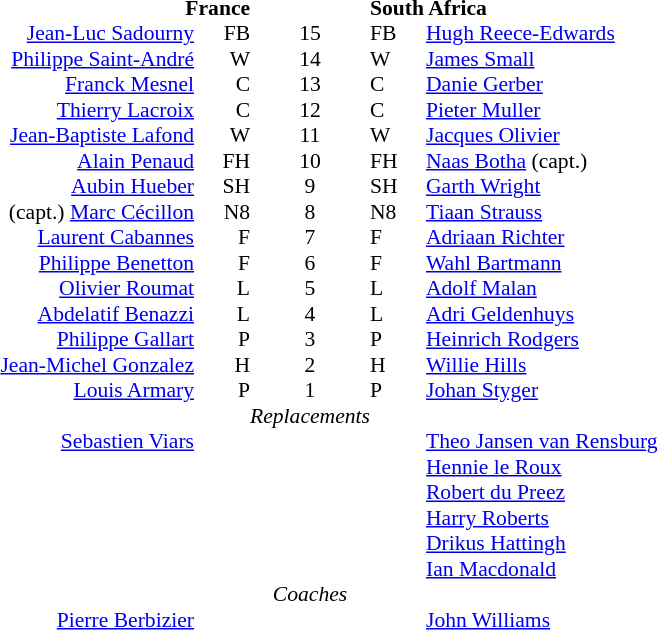<table width="100%" style="font-size:90%" cellspacing="0" cellpadding="0" align=center>
<tr>
<td width=41% style="text-align=right"></td>
<td width=3% style="text-align:right"></td>
<td width=4% style="text-align:center"></td>
<td width=3% style="text-align:left"></td>
<td width=49% style="text-align:left"></td>
</tr>
<tr>
<td colspan=2 align=right><strong>France</strong></td>
<td></td>
<td colspan=2><strong>South Africa</strong></td>
</tr>
<tr>
<td align=right><a href='#'>Jean-Luc Sadourny</a></td>
<td align=right>FB</td>
<td align=center>15</td>
<td>FB</td>
<td><a href='#'>Hugh Reece-Edwards</a></td>
</tr>
<tr>
<td align=right><a href='#'>Philippe Saint-André</a></td>
<td align=right>W</td>
<td align=center>14</td>
<td>W</td>
<td><a href='#'>James Small</a></td>
</tr>
<tr>
<td align=right><a href='#'>Franck Mesnel</a></td>
<td align=right>C</td>
<td align=center>13</td>
<td>C</td>
<td><a href='#'>Danie Gerber</a></td>
</tr>
<tr>
<td align=right><a href='#'>Thierry Lacroix</a></td>
<td align=right>C</td>
<td align=center>12</td>
<td>C</td>
<td><a href='#'>Pieter Muller</a></td>
</tr>
<tr>
<td align=right> <a href='#'>Jean-Baptiste Lafond</a></td>
<td align=right>W</td>
<td align=center>11</td>
<td>W</td>
<td><a href='#'>Jacques Olivier</a></td>
</tr>
<tr>
<td align=right><a href='#'>Alain Penaud</a></td>
<td align=right>FH</td>
<td align=center>10</td>
<td>FH</td>
<td><a href='#'>Naas Botha</a> (capt.)</td>
</tr>
<tr>
<td align=right><a href='#'>Aubin Hueber</a></td>
<td align=right>SH</td>
<td align=center>9</td>
<td>SH</td>
<td><a href='#'>Garth Wright</a></td>
</tr>
<tr>
<td align=right>(capt.) <a href='#'>Marc Cécillon</a></td>
<td align=right>N8</td>
<td align=center>8</td>
<td>N8</td>
<td><a href='#'>Tiaan Strauss</a></td>
</tr>
<tr>
<td align=right><a href='#'>Laurent Cabannes</a></td>
<td align=right>F</td>
<td align=center>7</td>
<td>F</td>
<td><a href='#'>Adriaan Richter</a></td>
</tr>
<tr>
<td align=right><a href='#'>Philippe Benetton</a></td>
<td align=right>F</td>
<td align=center>6</td>
<td>F</td>
<td><a href='#'>Wahl Bartmann</a></td>
</tr>
<tr>
<td align=right><a href='#'>Olivier Roumat</a></td>
<td align=right>L</td>
<td align=center>5</td>
<td>L</td>
<td><a href='#'>Adolf Malan</a></td>
</tr>
<tr>
<td align=right><a href='#'>Abdelatif Benazzi</a></td>
<td align=right>L</td>
<td align=center>4</td>
<td>L</td>
<td><a href='#'>Adri Geldenhuys</a> </td>
</tr>
<tr>
<td align=right><a href='#'>Philippe Gallart</a></td>
<td align=right>P</td>
<td align=center>3</td>
<td>P</td>
<td><a href='#'>Heinrich Rodgers</a></td>
</tr>
<tr>
<td align=right><a href='#'>Jean-Michel Gonzalez</a></td>
<td align=right>H</td>
<td align=center>2</td>
<td>H</td>
<td><a href='#'>Willie Hills</a></td>
</tr>
<tr>
<td align=right><a href='#'>Louis Armary</a></td>
<td align=right>P</td>
<td align=center>1</td>
<td>P</td>
<td><a href='#'>Johan Styger</a></td>
</tr>
<tr>
<td></td>
<td></td>
<td align=center><em>Replacements</em></td>
<td></td>
<td></td>
</tr>
<tr>
<td align=right> <a href='#'>Sebastien Viars</a></td>
<td align=right></td>
<td align=center></td>
<td></td>
<td><a href='#'>Theo Jansen van Rensburg</a></td>
</tr>
<tr>
<td align=right></td>
<td align=right></td>
<td align=center></td>
<td></td>
<td><a href='#'>Hennie le Roux</a></td>
</tr>
<tr>
<td align=right></td>
<td align=right></td>
<td align=center></td>
<td></td>
<td><a href='#'>Robert du Preez</a></td>
</tr>
<tr>
<td align=right></td>
<td align=right></td>
<td align=center></td>
<td></td>
<td><a href='#'>Harry Roberts</a></td>
</tr>
<tr>
<td align=right></td>
<td align=right></td>
<td align=center></td>
<td></td>
<td><a href='#'>Drikus Hattingh</a> </td>
</tr>
<tr>
<td align=right></td>
<td align=right></td>
<td align=center></td>
<td></td>
<td><a href='#'>Ian Macdonald</a></td>
</tr>
<tr>
<td></td>
<td></td>
<td align=center><em>Coaches</em></td>
<td></td>
<td></td>
</tr>
<tr>
<td align=right><a href='#'>Pierre Berbizier</a> </td>
<td></td>
<td></td>
<td></td>
<td> <a href='#'>John Williams</a></td>
</tr>
</table>
